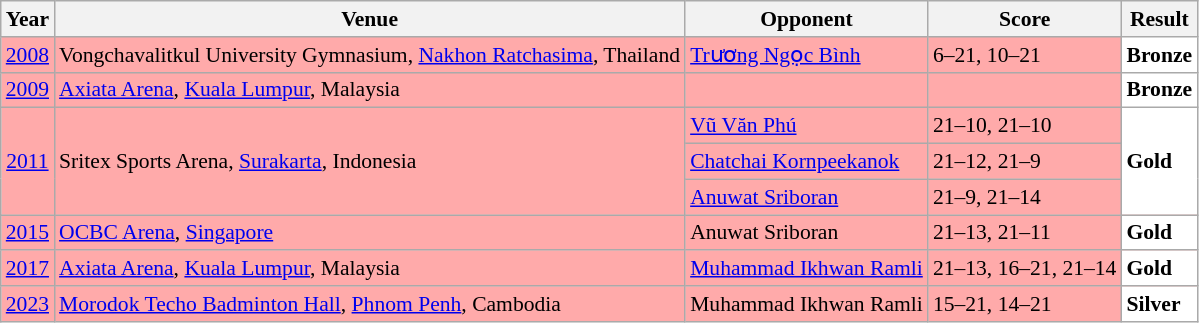<table class="sortable wikitable" style="font-size: 90%;">
<tr>
<th>Year</th>
<th>Venue</th>
<th>Opponent</th>
<th>Score</th>
<th>Result</th>
</tr>
<tr style="background:#FFAAAA">
<td align="center"><a href='#'>2008</a></td>
<td align="left">Vongchavalitkul University Gymnasium, <a href='#'>Nakhon Ratchasima</a>, Thailand</td>
<td align="left"> <a href='#'>Trương Ngọc Bình</a></td>
<td align="left">6–21, 10–21</td>
<td style="text-align:left; background:white"> <strong>Bronze</strong></td>
</tr>
<tr style="background:#FFAAAA">
<td align="center"><a href='#'>2009</a></td>
<td align="left"><a href='#'>Axiata Arena</a>, <a href='#'>Kuala Lumpur</a>, Malaysia</td>
<td align="left"></td>
<td align="left"></td>
<td style="text-align:left; background:white"> <strong>Bronze</strong></td>
</tr>
<tr style="background:#FFAAAA">
<td rowspan="3" align="center"><a href='#'>2011</a></td>
<td rowspan="3" align="left">Sritex Sports Arena, <a href='#'>Surakarta</a>, Indonesia</td>
<td align="left"> <a href='#'>Vũ Văn Phú</a></td>
<td align="left">21–10, 21–10</td>
<td rowspan="3" style="text-align:left; background:white"> <strong>Gold</strong></td>
</tr>
<tr style="background:#FFAAAA">
<td align="left"> <a href='#'>Chatchai Kornpeekanok</a></td>
<td align="left">21–12, 21–9</td>
</tr>
<tr style="background:#FFAAAA">
<td align="left"> <a href='#'>Anuwat Sriboran</a></td>
<td align="left">21–9, 21–14</td>
</tr>
<tr style="background:#FFAAAA">
<td align="center"><a href='#'>2015</a></td>
<td align="left"><a href='#'>OCBC Arena</a>, <a href='#'>Singapore</a></td>
<td align="left"> Anuwat Sriboran</td>
<td align="left">21–13, 21–11</td>
<td style="text-align:left; background:white"> <strong>Gold</strong></td>
</tr>
<tr style="background:#FFAAAA">
<td align="center"><a href='#'>2017</a></td>
<td align="left"><a href='#'>Axiata Arena</a>, <a href='#'>Kuala Lumpur</a>, Malaysia</td>
<td align="left"> <a href='#'>Muhammad Ikhwan Ramli</a></td>
<td align="left">21–13, 16–21, 21–14</td>
<td style="text-align:left; background:white"> <strong>Gold</strong></td>
</tr>
<tr style="background:#FFAAAA">
<td align="center"><a href='#'>2023</a></td>
<td align="left"><a href='#'>Morodok Techo Badminton Hall</a>, <a href='#'>Phnom Penh</a>, Cambodia</td>
<td align="left"> Muhammad Ikhwan Ramli</td>
<td align="left">15–21, 14–21</td>
<td style="text-align:left; background:white"> <strong>Silver</strong></td>
</tr>
</table>
